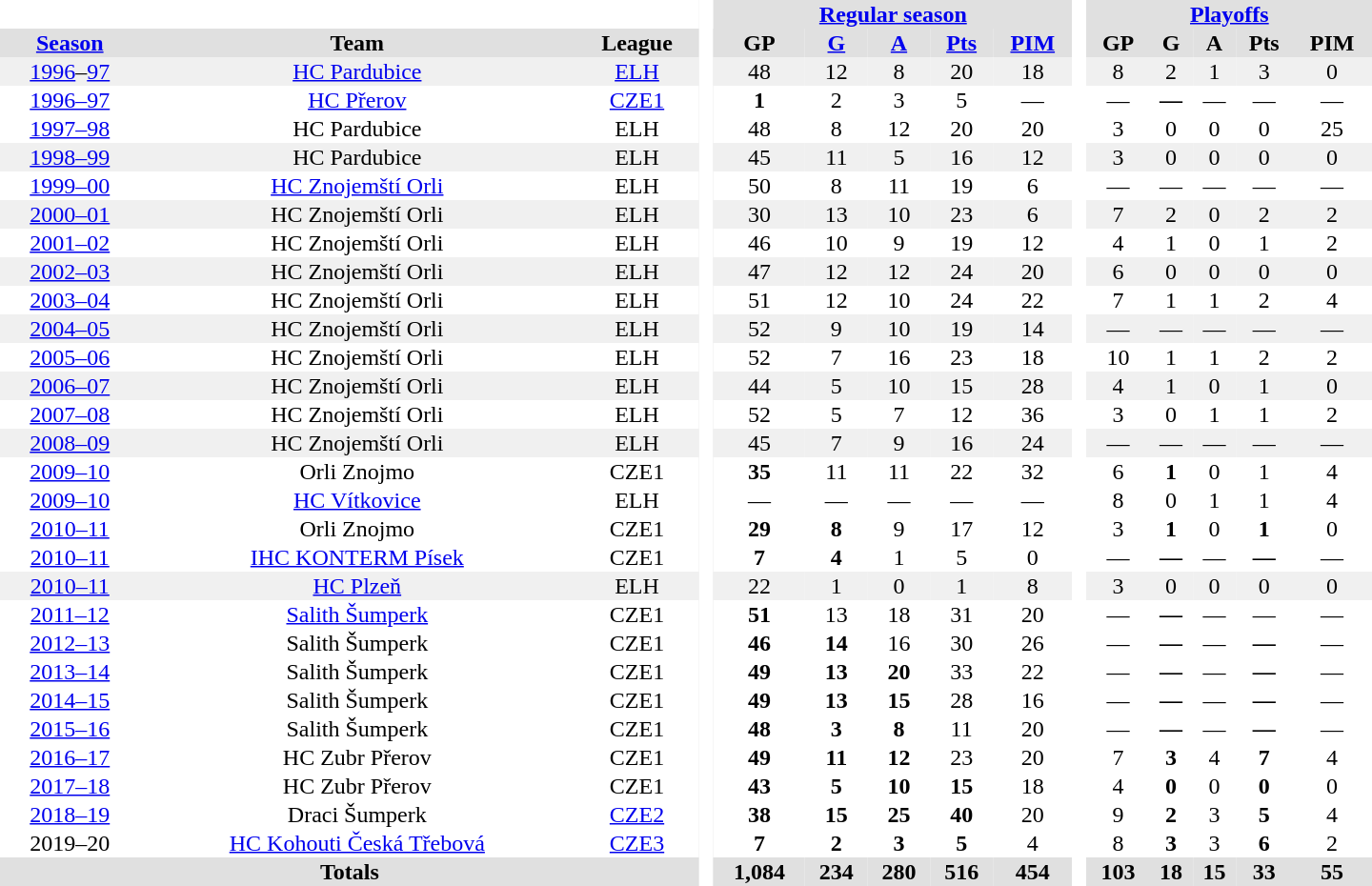<table border="0" cellpadding="1" cellspacing="0"  style="width:60em; text-align:center;">
<tr style="background:#e0e0e0;">
<th colspan="3" style="background:#fff;"> </th>
<th rowspan="112" style="background:#fff;"> </th>
<th colspan="5"><a href='#'>Regular season</a></th>
<th rowspan="112" style="background:#fff;"> </th>
<th colspan="5"><a href='#'>Playoffs</a></th>
</tr>
<tr style="background:#e0e0e0;">
<th><a href='#'>Season</a></th>
<th>Team</th>
<th>League</th>
<th>GP</th>
<th><a href='#'>G</a></th>
<th><a href='#'>A</a></th>
<th><a href='#'>Pts</a></th>
<th><a href='#'>PIM</a></th>
<th>GP</th>
<th>G</th>
<th>A</th>
<th>Pts</th>
<th>PIM</th>
</tr>
<tr style="text-align:center; background:#f0f0f0;">
<td><a href='#'>1996</a>–<a href='#'>97</a></td>
<td><a href='#'>HC Pardubice</a></td>
<td><a href='#'>ELH</a></td>
<td>48</td>
<td>12</td>
<td>8</td>
<td>20</td>
<td>18</td>
<td>8</td>
<td>2</td>
<td>1</td>
<td>3</td>
<td>0</td>
</tr>
<tr>
<td><a href='#'>1996–97</a></td>
<td><a href='#'>HC Přerov</a></td>
<td><a href='#'>CZE1</a></td>
<th>1</th>
<td>2</td>
<td>3</td>
<td>5</td>
<td>—</td>
<td>—</td>
<th>—</th>
<td>—</td>
<td>—</td>
<td>—</td>
</tr>
<tr style="text-align:center;">
<td><a href='#'>1997–98</a></td>
<td>HC Pardubice</td>
<td>ELH</td>
<td>48</td>
<td>8</td>
<td>12</td>
<td>20</td>
<td>20</td>
<td>3</td>
<td>0</td>
<td>0</td>
<td>0</td>
<td>25</td>
</tr>
<tr style="text-align:center; background:#f0f0f0;">
<td><a href='#'>1998–99</a></td>
<td>HC Pardubice</td>
<td>ELH</td>
<td>45</td>
<td>11</td>
<td>5</td>
<td>16</td>
<td>12</td>
<td>3</td>
<td>0</td>
<td>0</td>
<td>0</td>
<td>0</td>
</tr>
<tr style="text-align:center;">
<td><a href='#'>1999–00</a></td>
<td><a href='#'>HC Znojemští Orli</a></td>
<td>ELH</td>
<td>50</td>
<td>8</td>
<td>11</td>
<td>19</td>
<td>6</td>
<td>—</td>
<td>—</td>
<td>—</td>
<td>—</td>
<td>—</td>
</tr>
<tr style="text-align:center;background:#f0f0f0;">
<td><a href='#'>2000–01</a></td>
<td>HC Znojemští Orli</td>
<td>ELH</td>
<td>30</td>
<td>13</td>
<td>10</td>
<td>23</td>
<td>6</td>
<td>7</td>
<td>2</td>
<td>0</td>
<td>2</td>
<td>2</td>
</tr>
<tr style="text-align:center;">
<td><a href='#'>2001–02</a></td>
<td>HC Znojemští Orli</td>
<td>ELH</td>
<td>46</td>
<td>10</td>
<td>9</td>
<td>19</td>
<td>12</td>
<td>4</td>
<td>1</td>
<td>0</td>
<td>1</td>
<td>2</td>
</tr>
<tr style="text-align:center;background:#f0f0f0;">
<td><a href='#'>2002–03</a></td>
<td>HC Znojemští Orli</td>
<td>ELH</td>
<td>47</td>
<td>12</td>
<td>12</td>
<td>24</td>
<td>20</td>
<td>6</td>
<td>0</td>
<td>0</td>
<td>0</td>
<td>0</td>
</tr>
<tr style="text-align:center;">
<td><a href='#'>2003–04</a></td>
<td>HC Znojemští Orli</td>
<td>ELH</td>
<td>51</td>
<td>12</td>
<td>10</td>
<td>24</td>
<td>22</td>
<td>7</td>
<td>1</td>
<td>1</td>
<td>2</td>
<td>4</td>
</tr>
<tr style="text-align:center;background:#f0f0f0;">
<td><a href='#'>2004–05</a></td>
<td>HC Znojemští Orli</td>
<td>ELH</td>
<td>52</td>
<td>9</td>
<td>10</td>
<td>19</td>
<td>14</td>
<td>—</td>
<td>—</td>
<td>—</td>
<td>—</td>
<td>—</td>
</tr>
<tr style="text-align:center;">
<td><a href='#'>2005–06</a></td>
<td>HC Znojemští Orli</td>
<td>ELH</td>
<td>52</td>
<td>7</td>
<td>16</td>
<td>23</td>
<td>18</td>
<td>10</td>
<td>1</td>
<td>1</td>
<td>2</td>
<td>2</td>
</tr>
<tr style="text-align:center;background:#f0f0f0;">
<td><a href='#'>2006–07</a></td>
<td>HC Znojemští Orli</td>
<td>ELH</td>
<td>44</td>
<td>5</td>
<td>10</td>
<td>15</td>
<td>28</td>
<td>4</td>
<td>1</td>
<td>0</td>
<td>1</td>
<td>0</td>
</tr>
<tr style="text-align:center;">
<td><a href='#'>2007–08</a></td>
<td>HC Znojemští Orli</td>
<td>ELH</td>
<td>52</td>
<td>5</td>
<td>7</td>
<td>12</td>
<td>36</td>
<td>3</td>
<td>0</td>
<td>1</td>
<td>1</td>
<td>2</td>
</tr>
<tr style="text-align:center;background:#f0f0f0;">
<td><a href='#'>2008–09</a></td>
<td>HC Znojemští Orli</td>
<td>ELH</td>
<td>45</td>
<td>7</td>
<td>9</td>
<td>16</td>
<td>24</td>
<td>—</td>
<td>—</td>
<td>—</td>
<td>—</td>
<td>—</td>
</tr>
<tr>
<td><a href='#'>2009–10</a></td>
<td>Orli Znojmo</td>
<td>CZE1</td>
<th>35</th>
<td>11</td>
<td>11</td>
<td>22</td>
<td>32</td>
<td>6</td>
<th>1</th>
<td>0</td>
<td>1</td>
<td>4</td>
</tr>
<tr style="text-align:center;">
<td><a href='#'>2009–10</a></td>
<td><a href='#'>HC Vítkovice</a></td>
<td>ELH</td>
<td>—</td>
<td>—</td>
<td>—</td>
<td>—</td>
<td>—</td>
<td>8</td>
<td>0</td>
<td>1</td>
<td>1</td>
<td>4</td>
</tr>
<tr>
<td><a href='#'>2010–11</a></td>
<td>Orli Znojmo</td>
<td>CZE1</td>
<th>29</th>
<th>8</th>
<td>9</td>
<td>17</td>
<td>12</td>
<td>3</td>
<th>1</th>
<td>0</td>
<th>1</th>
<td>0</td>
</tr>
<tr>
<td><a href='#'>2010–11</a></td>
<td><a href='#'>IHC KONTERM Písek</a></td>
<td>CZE1</td>
<th>7</th>
<th>4</th>
<td>1</td>
<td>5</td>
<td>0</td>
<td>—</td>
<th>—</th>
<td>—</td>
<th>—</th>
<td>—</td>
</tr>
<tr style="text-align:center;background:#f0f0f0;">
<td><a href='#'>2010–11</a></td>
<td><a href='#'>HC Plzeň</a></td>
<td>ELH</td>
<td>22</td>
<td>1</td>
<td>0</td>
<td>1</td>
<td>8</td>
<td>3</td>
<td>0</td>
<td>0</td>
<td>0</td>
<td>0</td>
</tr>
<tr>
<td><a href='#'>2011–12</a></td>
<td><a href='#'>Salith Šumperk</a></td>
<td>CZE1</td>
<th>51</th>
<td>13</td>
<td>18</td>
<td>31</td>
<td>20</td>
<td>—</td>
<th>—</th>
<td>—</td>
<td>—</td>
<td>—</td>
</tr>
<tr>
<td><a href='#'>2012–13</a></td>
<td>Salith Šumperk</td>
<td>CZE1</td>
<th>46</th>
<th>14</th>
<td>16</td>
<td>30</td>
<td>26</td>
<td>—</td>
<th>—</th>
<td>—</td>
<th>—</th>
<td>—</td>
</tr>
<tr>
<td><a href='#'>2013–14</a></td>
<td>Salith Šumperk</td>
<td>CZE1</td>
<th>49</th>
<th>13</th>
<th>20</th>
<td>33</td>
<td>22</td>
<td>—</td>
<th>—</th>
<td>—</td>
<th>—</th>
<td>—</td>
</tr>
<tr>
<td><a href='#'>2014–15</a></td>
<td>Salith Šumperk</td>
<td>CZE1</td>
<th>49</th>
<th>13</th>
<th>15</th>
<td>28</td>
<td>16</td>
<td>—</td>
<th>—</th>
<td>—</td>
<th>—</th>
<td>—</td>
</tr>
<tr>
<td><a href='#'>2015–16</a></td>
<td>Salith Šumperk</td>
<td>CZE1</td>
<th>48</th>
<th>3</th>
<th>8</th>
<td>11</td>
<td>20</td>
<td>—</td>
<th>—</th>
<td>—</td>
<th>—</th>
<td>—</td>
</tr>
<tr>
<td><a href='#'>2016–17</a></td>
<td>HC Zubr Přerov</td>
<td>CZE1</td>
<th>49</th>
<th>11</th>
<th>12</th>
<td>23</td>
<td>20</td>
<td>7</td>
<th>3</th>
<td>4</td>
<th>7</th>
<td>4</td>
</tr>
<tr>
<td><a href='#'>2017–18</a></td>
<td>HC Zubr Přerov</td>
<td>CZE1</td>
<th>43</th>
<th>5</th>
<th>10</th>
<th>15</th>
<td>18</td>
<td>4</td>
<th>0</th>
<td>0</td>
<th>0</th>
<td>0</td>
</tr>
<tr>
<td><a href='#'>2018–19</a></td>
<td>Draci Šumperk</td>
<td><a href='#'>CZE2</a></td>
<th>38</th>
<th>15</th>
<th>25</th>
<th>40</th>
<td>20</td>
<td>9</td>
<th>2</th>
<td>3</td>
<th>5</th>
<td>4</td>
</tr>
<tr>
<td>2019–20</td>
<td><a href='#'>HC Kohouti Česká Třebová</a></td>
<td><a href='#'>CZE3</a></td>
<th>7</th>
<th>2</th>
<th>3</th>
<th>5</th>
<td>4</td>
<td>8</td>
<th>3</th>
<td>3</td>
<th>6</th>
<td>2</td>
</tr>
<tr bgcolor="#e0e0e0">
<th colspan="3">Totals</th>
<th>1,084</th>
<th>234</th>
<th>280</th>
<th>516</th>
<th>454</th>
<th>103</th>
<th>18</th>
<th>15</th>
<th>33</th>
<th>55</th>
</tr>
</table>
